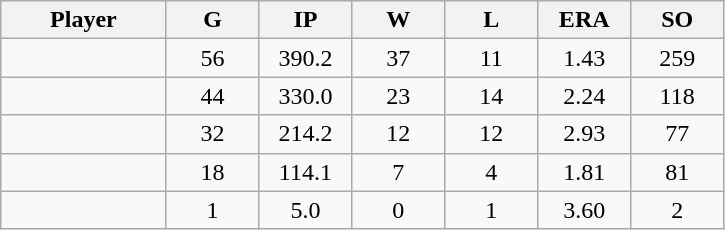<table class="wikitable sortable">
<tr>
<th bgcolor="#DDDDFF" width="16%">Player</th>
<th bgcolor="#DDDDFF" width="9%">G</th>
<th bgcolor="#DDDDFF" width="9%">IP</th>
<th bgcolor="#DDDDFF" width="9%">W</th>
<th bgcolor="#DDDDFF" width="9%">L</th>
<th bgcolor="#DDDDFF" width="9%">ERA</th>
<th bgcolor="#DDDDFF" width="9%">SO</th>
</tr>
<tr align="center">
<td></td>
<td>56</td>
<td>390.2</td>
<td>37</td>
<td>11</td>
<td>1.43</td>
<td>259</td>
</tr>
<tr align="center">
<td></td>
<td>44</td>
<td>330.0</td>
<td>23</td>
<td>14</td>
<td>2.24</td>
<td>118</td>
</tr>
<tr align="center">
<td></td>
<td>32</td>
<td>214.2</td>
<td>12</td>
<td>12</td>
<td>2.93</td>
<td>77</td>
</tr>
<tr align="center">
<td></td>
<td>18</td>
<td>114.1</td>
<td>7</td>
<td>4</td>
<td>1.81</td>
<td>81</td>
</tr>
<tr align="center">
<td></td>
<td>1</td>
<td>5.0</td>
<td>0</td>
<td>1</td>
<td>3.60</td>
<td>2</td>
</tr>
</table>
